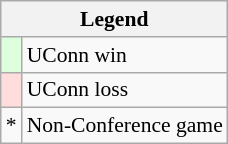<table class="wikitable" style="font-size:90%">
<tr>
<th colspan=2>Legend</th>
</tr>
<tr>
<td style="background:#ddffdd;"> </td>
<td>UConn win</td>
</tr>
<tr>
<td style="background:#ffdddd;"> </td>
<td>UConn loss</td>
</tr>
<tr>
<td>*</td>
<td>Non-Conference game</td>
</tr>
</table>
